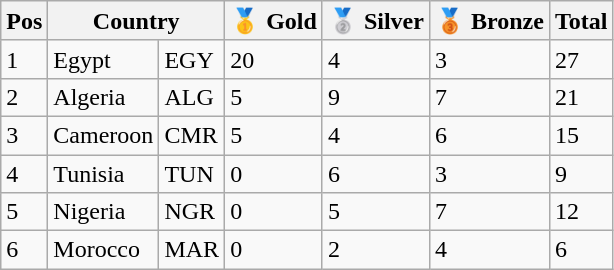<table class="wikitable">
<tr>
<th>Pos</th>
<th colspan="2">Country</th>
<th>🥇 Gold</th>
<th>🥈 Silver</th>
<th>🥉 Bronze</th>
<th>Total</th>
</tr>
<tr>
<td>1</td>
<td>Egypt</td>
<td>EGY</td>
<td>20</td>
<td>4</td>
<td>3</td>
<td>27</td>
</tr>
<tr>
<td>2</td>
<td>Algeria</td>
<td>ALG</td>
<td>5</td>
<td>9</td>
<td>7</td>
<td>21</td>
</tr>
<tr>
<td>3</td>
<td>Cameroon</td>
<td>CMR</td>
<td>5</td>
<td>4</td>
<td>6</td>
<td>15</td>
</tr>
<tr>
<td>4</td>
<td>Tunisia</td>
<td>TUN</td>
<td>0</td>
<td>6</td>
<td>3</td>
<td>9</td>
</tr>
<tr>
<td>5</td>
<td>Nigeria</td>
<td>NGR</td>
<td>0</td>
<td>5</td>
<td>7</td>
<td>12</td>
</tr>
<tr>
<td>6</td>
<td>Morocco</td>
<td>MAR</td>
<td>0</td>
<td>2</td>
<td>4</td>
<td>6</td>
</tr>
</table>
